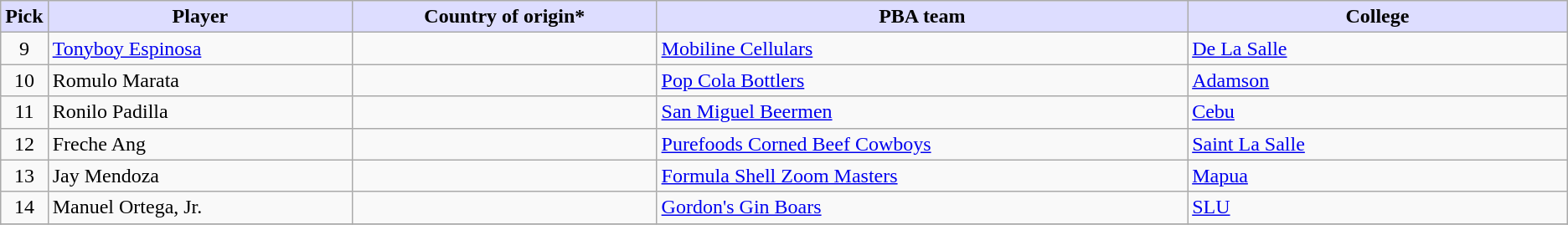<table class="wikitable">
<tr>
<th style="background:#DDDDFF;">Pick</th>
<th style="background:#DDDDFF;" width="20%">Player</th>
<th style="background:#DDDDFF;" width="20%">Country of origin*</th>
<th style="background:#DDDDFF;" width="35%">PBA team</th>
<th style="background:#DDDDFF;" width="25%">College</th>
</tr>
<tr>
<td align=center>9</td>
<td><a href='#'>Tonyboy Espinosa</a></td>
<td></td>
<td><a href='#'>Mobiline Cellulars</a></td>
<td><a href='#'>De La Salle</a></td>
</tr>
<tr>
<td align=center>10</td>
<td>Romulo Marata</td>
<td></td>
<td><a href='#'>Pop Cola Bottlers</a></td>
<td><a href='#'>Adamson</a></td>
</tr>
<tr>
<td align=center>11</td>
<td>Ronilo Padilla</td>
<td></td>
<td><a href='#'>San Miguel Beermen</a></td>
<td><a href='#'>Cebu</a></td>
</tr>
<tr>
<td align=center>12</td>
<td>Freche Ang</td>
<td></td>
<td><a href='#'>Purefoods Corned Beef Cowboys</a></td>
<td><a href='#'>Saint La Salle</a></td>
</tr>
<tr>
<td align=center>13</td>
<td>Jay Mendoza</td>
<td></td>
<td><a href='#'>Formula Shell Zoom Masters</a></td>
<td><a href='#'>Mapua</a></td>
</tr>
<tr>
<td align=center>14</td>
<td>Manuel Ortega, Jr.</td>
<td></td>
<td><a href='#'>Gordon's Gin Boars</a></td>
<td><a href='#'>SLU</a></td>
</tr>
<tr>
</tr>
</table>
